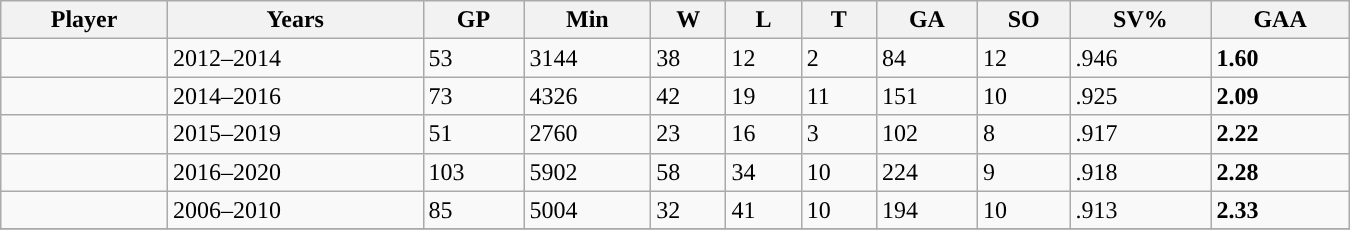<table class="wikitable sortable" width = 900>
<tr>
<th>Player</th>
<th>Years</th>
<th>GP</th>
<th>Min</th>
<th>W</th>
<th>L</th>
<th>T</th>
<th>GA</th>
<th>SO</th>
<th>SV%</th>
<th>GAA</th>
</tr>
<tr>
<td></td>
<td>2012–2014</td>
<td>53</td>
<td>3144</td>
<td>38</td>
<td>12</td>
<td>2</td>
<td>84</td>
<td>12</td>
<td>.946</td>
<td><strong>1.60</strong></td>
</tr>
<tr>
<td></td>
<td>2014–2016</td>
<td>73</td>
<td>4326</td>
<td>42</td>
<td>19</td>
<td>11</td>
<td>151</td>
<td>10</td>
<td>.925</td>
<td><strong>2.09</strong></td>
</tr>
<tr>
<td></td>
<td>2015–2019</td>
<td>51</td>
<td>2760</td>
<td>23</td>
<td>16</td>
<td>3</td>
<td>102</td>
<td>8</td>
<td>.917</td>
<td><strong>2.22</strong></td>
</tr>
<tr>
<td></td>
<td>2016–2020</td>
<td>103</td>
<td>5902</td>
<td>58</td>
<td>34</td>
<td>10</td>
<td>224</td>
<td>9</td>
<td>.918</td>
<td><strong>2.28</strong></td>
</tr>
<tr>
<td></td>
<td>2006–2010</td>
<td>85</td>
<td>5004</td>
<td>32</td>
<td>41</td>
<td>10</td>
<td>194</td>
<td>10</td>
<td>.913</td>
<td><strong>2.33</strong></td>
</tr>
<tr>
</tr>
</table>
